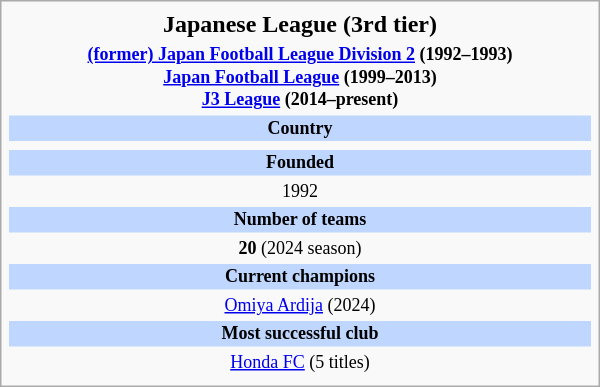<table class="infobox football" style="width: 25em; text-align: center;">
<tr>
<th style="font-size: 16px;">Japanese League (3rd tier)</th>
</tr>
<tr>
<th style="font-size: 12px;"><a href='#'>(former) Japan Football League Division 2</a> (1992–1993)<br><a href='#'>Japan Football League</a> (1999–2013)<br><a href='#'>J3 League</a> (2014–present)</th>
</tr>
<tr>
<td style="font-size: 12px; background: #BFD7FF;"><strong>Country</strong></td>
</tr>
<tr>
<td style="font-size: 12px;"></td>
</tr>
<tr>
<td style="font-size: 12px; background: #BFD7FF;"><strong>Founded</strong></td>
</tr>
<tr>
<td style="font-size: 12px;">1992</td>
</tr>
<tr>
<td style="font-size: 12px; background: #BFD7FF;"><strong>Number of teams</strong></td>
</tr>
<tr>
<td style="font-size: 12px;"><strong>20</strong> (2024 season)</td>
</tr>
<tr>
<td style="font-size: 12px; background: #BFD7FF;"><strong>Current champions</strong></td>
</tr>
<tr>
<td style="font-size: 12px;"><a href='#'>Omiya Ardija</a> (2024)</td>
</tr>
<tr>
<td style="font-size: 12px; background: #BFD7FF;"><strong>Most successful club</strong></td>
</tr>
<tr>
<td style="font-size: 12px;"><a href='#'>Honda FC</a> (5 titles)</td>
</tr>
<tr>
</tr>
</table>
